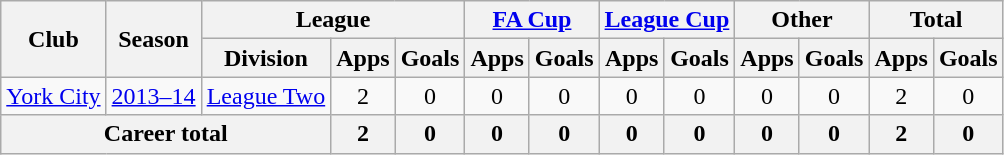<table class=wikitable style="text-align: center;">
<tr>
<th rowspan=2>Club</th>
<th rowspan=2>Season</th>
<th colspan=3>League</th>
<th colspan=2><a href='#'>FA Cup</a></th>
<th colspan=2><a href='#'>League Cup</a></th>
<th colspan=2>Other</th>
<th colspan=2>Total</th>
</tr>
<tr>
<th>Division</th>
<th>Apps</th>
<th>Goals</th>
<th>Apps</th>
<th>Goals</th>
<th>Apps</th>
<th>Goals</th>
<th>Apps</th>
<th>Goals</th>
<th>Apps</th>
<th>Goals</th>
</tr>
<tr>
<td><a href='#'>York City</a></td>
<td><a href='#'>2013–14</a></td>
<td><a href='#'>League Two</a></td>
<td>2</td>
<td>0</td>
<td>0</td>
<td>0</td>
<td>0</td>
<td>0</td>
<td>0</td>
<td>0</td>
<td>2</td>
<td>0</td>
</tr>
<tr>
<th colspan=3>Career total</th>
<th>2</th>
<th>0</th>
<th>0</th>
<th>0</th>
<th>0</th>
<th>0</th>
<th>0</th>
<th>0</th>
<th>2</th>
<th>0</th>
</tr>
</table>
